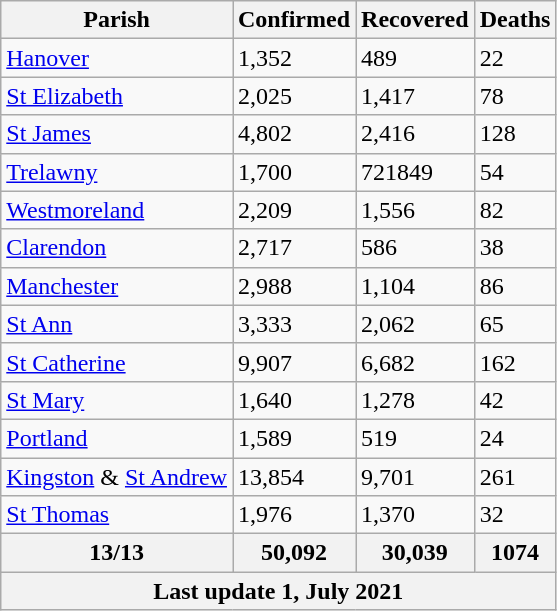<table class="wikitable sortable">
<tr>
<th>Parish</th>
<th>Confirmed</th>
<th>Recovered</th>
<th>Deaths</th>
</tr>
<tr>
<td><a href='#'>Hanover</a></td>
<td>1,352</td>
<td>489</td>
<td>22</td>
</tr>
<tr>
<td><a href='#'>St Elizabeth</a></td>
<td>2,025</td>
<td>1,417</td>
<td>78</td>
</tr>
<tr>
<td><a href='#'>St James</a></td>
<td>4,802</td>
<td>2,416</td>
<td>128</td>
</tr>
<tr>
<td><a href='#'>Trelawny</a></td>
<td>1,700</td>
<td>721849</td>
<td>54</td>
</tr>
<tr>
<td><a href='#'>Westmoreland</a></td>
<td>2,209</td>
<td>1,556</td>
<td>82</td>
</tr>
<tr>
<td><a href='#'>Clarendon</a></td>
<td>2,717</td>
<td>586</td>
<td>38</td>
</tr>
<tr>
<td><a href='#'>Manchester</a></td>
<td>2,988</td>
<td>1,104</td>
<td>86</td>
</tr>
<tr>
<td><a href='#'>St Ann</a></td>
<td>3,333</td>
<td>2,062</td>
<td>65</td>
</tr>
<tr>
<td><a href='#'>St Catherine</a></td>
<td>9,907</td>
<td>6,682</td>
<td>162</td>
</tr>
<tr>
<td><a href='#'>St Mary</a></td>
<td>1,640</td>
<td>1,278</td>
<td>42</td>
</tr>
<tr>
<td><a href='#'>Portland</a></td>
<td>1,589</td>
<td>519</td>
<td>24</td>
</tr>
<tr>
<td><a href='#'>Kingston</a> & <a href='#'>St Andrew</a></td>
<td>13,854</td>
<td>9,701</td>
<td>261</td>
</tr>
<tr>
<td><a href='#'>St Thomas</a></td>
<td>1,976</td>
<td>1,370</td>
<td>32</td>
</tr>
<tr>
<th>13/13</th>
<th>50,092</th>
<th>30,039</th>
<th>1074</th>
</tr>
<tr>
<th colspan="4">Last update 1, July 2021</th>
</tr>
</table>
